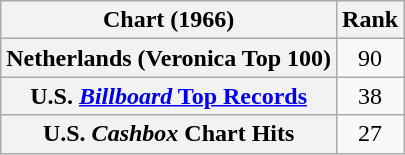<table class="wikitable plainrowheaders sortable">
<tr>
<th scope="col">Chart (1966)</th>
<th scope="col">Rank</th>
</tr>
<tr>
<th scope="row">Netherlands (Veronica Top 100)</th>
<td style="text-align:center;">90</td>
</tr>
<tr>
<th scope="row">U.S. <a href='#'><em>Billboard</em> Top Records</a></th>
<td style="text-align:center;">38</td>
</tr>
<tr>
<th scope="row">U.S. <em>Cashbox</em> Chart Hits</th>
<td style="text-align:center;">27</td>
</tr>
</table>
